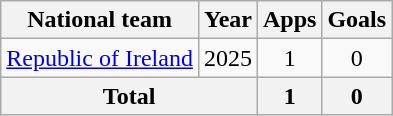<table class="wikitable" style="text-align:center">
<tr>
<th>National team</th>
<th>Year</th>
<th>Apps</th>
<th>Goals</th>
</tr>
<tr>
<td rowspan="1"><a href='#'>Republic of Ireland</a></td>
<td>2025</td>
<td>1</td>
<td>0</td>
</tr>
<tr>
<th colspan="2">Total</th>
<th>1</th>
<th>0</th>
</tr>
</table>
